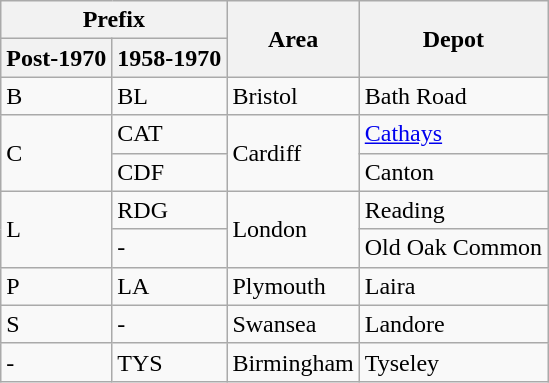<table class="wikitable">
<tr>
<th colspan=2>Prefix</th>
<th rowspan=2>Area</th>
<th rowspan=2>Depot</th>
</tr>
<tr>
<th>Post-1970</th>
<th>1958-1970</th>
</tr>
<tr>
<td>B</td>
<td>BL</td>
<td>Bristol</td>
<td>Bath Road</td>
</tr>
<tr>
<td rowspan=2>C</td>
<td>CAT</td>
<td rowspan=2>Cardiff</td>
<td><a href='#'>Cathays</a></td>
</tr>
<tr>
<td>CDF</td>
<td>Canton</td>
</tr>
<tr>
<td rowspan=2>L</td>
<td>RDG</td>
<td rowspan=2>London</td>
<td>Reading</td>
</tr>
<tr>
<td>-</td>
<td>Old Oak Common</td>
</tr>
<tr>
<td>P</td>
<td>LA</td>
<td>Plymouth</td>
<td>Laira</td>
</tr>
<tr>
<td>S</td>
<td>-</td>
<td>Swansea</td>
<td>Landore</td>
</tr>
<tr>
<td>-</td>
<td>TYS</td>
<td>Birmingham</td>
<td>Tyseley</td>
</tr>
</table>
